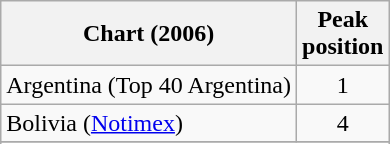<table class="wikitable sortable plainrowheaders">
<tr>
<th scope="col">Chart (2006)</th>
<th scope="col">Peak<br>position</th>
</tr>
<tr>
<td>Argentina (Top 40 Argentina)</td>
<td style="text-align:center">1</td>
</tr>
<tr>
<td>Bolivia (<a href='#'>Notimex</a>)</td>
<td align="center">4</td>
</tr>
<tr>
</tr>
<tr>
</tr>
<tr>
</tr>
</table>
